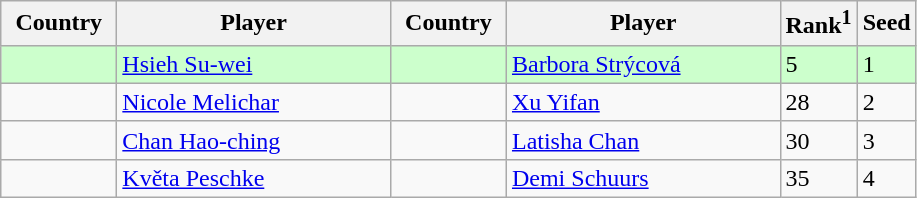<table class="sortable wikitable">
<tr>
<th width="70">Country</th>
<th width="175">Player</th>
<th width="70">Country</th>
<th width="175">Player</th>
<th>Rank<sup>1</sup></th>
<th>Seed</th>
</tr>
<tr style="background:#cfc;">
<td></td>
<td><a href='#'>Hsieh Su-wei</a></td>
<td></td>
<td><a href='#'>Barbora Strýcová</a></td>
<td>5</td>
<td>1</td>
</tr>
<tr>
<td></td>
<td><a href='#'>Nicole Melichar</a></td>
<td></td>
<td><a href='#'>Xu Yifan</a></td>
<td>28</td>
<td>2</td>
</tr>
<tr>
<td></td>
<td><a href='#'>Chan Hao-ching</a></td>
<td></td>
<td><a href='#'>Latisha Chan</a></td>
<td>30</td>
<td>3</td>
</tr>
<tr>
<td></td>
<td><a href='#'>Květa Peschke</a></td>
<td></td>
<td><a href='#'>Demi Schuurs</a></td>
<td>35</td>
<td>4</td>
</tr>
</table>
